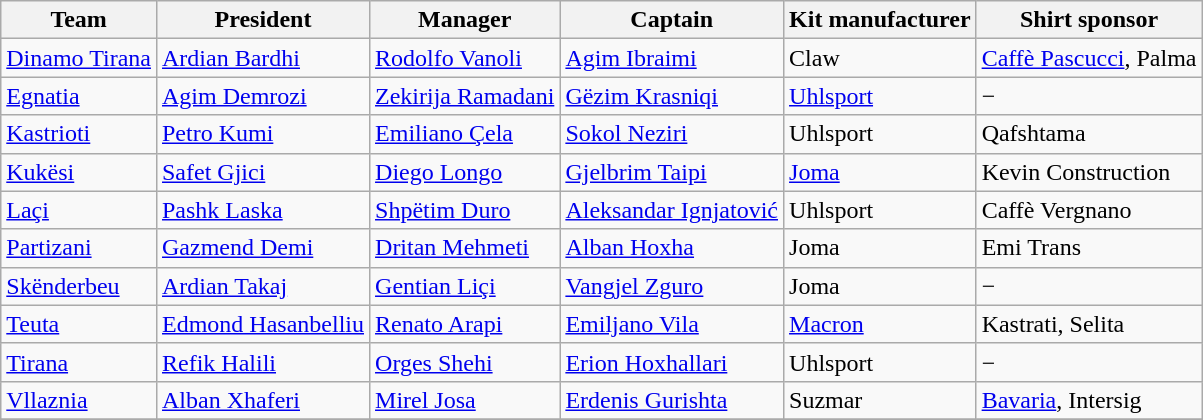<table class="wikitable sortable" style="text-align: left;">
<tr>
<th>Team</th>
<th>President</th>
<th>Manager</th>
<th>Captain</th>
<th>Kit manufacturer</th>
<th>Shirt sponsor</th>
</tr>
<tr>
<td><a href='#'>Dinamo Tirana</a></td>
<td> <a href='#'>Ardian Bardhi</a></td>
<td> <a href='#'>Rodolfo Vanoli</a></td>
<td> <a href='#'>Agim Ibraimi</a></td>
<td>Claw</td>
<td><a href='#'>Caffè Pascucci</a>, Palma</td>
</tr>
<tr>
<td><a href='#'>Egnatia</a></td>
<td> <a href='#'>Agim Demrozi</a></td>
<td> <a href='#'>Zekirija Ramadani</a></td>
<td> <a href='#'>Gëzim Krasniqi</a></td>
<td><a href='#'>Uhlsport</a></td>
<td>−</td>
</tr>
<tr>
<td><a href='#'>Kastrioti</a></td>
<td> <a href='#'>Petro Kumi</a></td>
<td> <a href='#'>Emiliano Çela</a></td>
<td> <a href='#'>Sokol Neziri</a></td>
<td>Uhlsport</td>
<td>Qafshtama</td>
</tr>
<tr>
<td><a href='#'>Kukësi</a></td>
<td> <a href='#'>Safet Gjici</a></td>
<td> <a href='#'>Diego Longo</a></td>
<td> <a href='#'>Gjelbrim Taipi</a></td>
<td><a href='#'>Joma</a></td>
<td>Kevin Construction</td>
</tr>
<tr>
<td><a href='#'>Laçi</a></td>
<td> <a href='#'>Pashk Laska</a></td>
<td> <a href='#'>Shpëtim Duro</a></td>
<td> <a href='#'>Aleksandar Ignjatović</a></td>
<td>Uhlsport</td>
<td>Caffè Vergnano</td>
</tr>
<tr>
<td><a href='#'>Partizani</a></td>
<td> <a href='#'>Gazmend Demi</a></td>
<td> <a href='#'>Dritan Mehmeti</a></td>
<td> <a href='#'>Alban Hoxha</a></td>
<td>Joma</td>
<td>Emi Trans</td>
</tr>
<tr>
<td><a href='#'>Skënderbeu</a></td>
<td> <a href='#'>Ardian Takaj</a></td>
<td> <a href='#'>Gentian Liçi</a></td>
<td> <a href='#'>Vangjel Zguro</a></td>
<td>Joma</td>
<td>−</td>
</tr>
<tr>
<td><a href='#'>Teuta</a></td>
<td> <a href='#'>Edmond Hasanbelliu</a></td>
<td> <a href='#'>Renato Arapi</a></td>
<td> <a href='#'>Emiljano Vila</a></td>
<td><a href='#'>Macron</a></td>
<td>Kastrati, Selita</td>
</tr>
<tr>
<td><a href='#'>Tirana</a></td>
<td> <a href='#'>Refik Halili</a></td>
<td> <a href='#'>Orges Shehi</a></td>
<td> <a href='#'>Erion Hoxhallari</a></td>
<td>Uhlsport</td>
<td>−</td>
</tr>
<tr>
<td><a href='#'>Vllaznia</a></td>
<td> <a href='#'>Alban Xhaferi</a></td>
<td> <a href='#'>Mirel Josa</a></td>
<td> <a href='#'>Erdenis Gurishta</a></td>
<td>Suzmar</td>
<td><a href='#'>Bavaria</a>, Intersig</td>
</tr>
<tr>
</tr>
</table>
